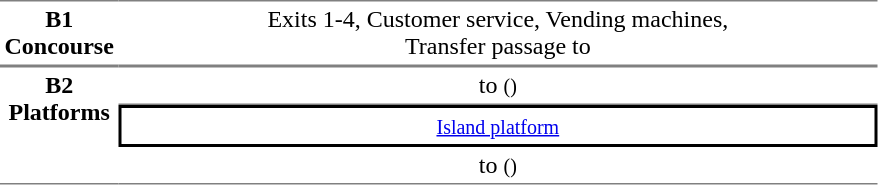<table table border=0 cellspacing=0 cellpadding=3>
<tr>
<td style="border-bottom:solid 1px gray; border-top:solid 1px gray;text-align:center" valign=top><strong>B1<br>Concourse</strong></td>
<td style="border-bottom:solid 1px gray; border-top:solid 1px gray;text-align:center;" valign=top width=500>Exits 1-4, Customer service, Vending machines,<br>Transfer passage to </td>
</tr>
<tr>
<td style="border-bottom:solid 1px gray; border-top:solid 1px gray;text-align:center" rowspan="3" valign=top><strong>B2<br>Platforms</strong></td>
<td style="border-bottom:solid 1px gray; border-top:solid 1px gray;text-align:center;">  to  <small>()</small></td>
</tr>
<tr>
<td style="border-right:solid 2px black;border-left:solid 2px black;border-top:solid 2px black;border-bottom:solid 2px black;text-align:center;" colspan=2><small><a href='#'>Island platform</a></small></td>
</tr>
<tr>
<td style="border-bottom:solid 1px gray;text-align:center;"> to  <small>()</small> </td>
</tr>
</table>
